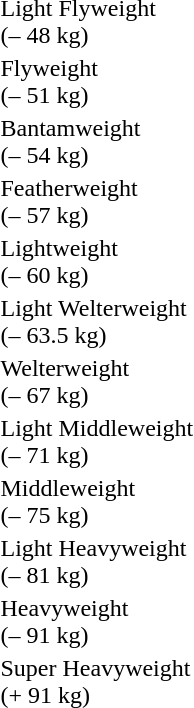<table>
<tr>
<td rowspan=2>Light Flyweight<br>(– 48 kg)</td>
<td rowspan=2></td>
<td rowspan=2></td>
<td></td>
</tr>
<tr>
<td></td>
</tr>
<tr>
<td rowspan=2>Flyweight<br>(– 51 kg)</td>
<td rowspan=2></td>
<td rowspan=2></td>
<td></td>
</tr>
<tr>
<td></td>
</tr>
<tr>
<td rowspan=2>Bantamweight<br>(– 54 kg)</td>
<td rowspan=2></td>
<td rowspan=2></td>
<td></td>
</tr>
<tr>
<td></td>
</tr>
<tr>
<td rowspan=2>Featherweight<br>(– 57 kg)</td>
<td rowspan=2></td>
<td rowspan=2></td>
<td></td>
</tr>
<tr>
<td></td>
</tr>
<tr>
<td rowspan=2>Lightweight<br>(– 60 kg)</td>
<td rowspan=2></td>
<td rowspan=2></td>
<td></td>
</tr>
<tr>
<td></td>
</tr>
<tr>
<td rowspan=2>Light Welterweight<br>(– 63.5 kg)</td>
<td rowspan=2></td>
<td rowspan=2></td>
<td></td>
</tr>
<tr>
<td></td>
</tr>
<tr>
<td rowspan=2>Welterweight<br>(– 67 kg)</td>
<td rowspan=2></td>
<td rowspan=2></td>
<td></td>
</tr>
<tr>
<td></td>
</tr>
<tr>
<td rowspan=2>Light Middleweight<br>(– 71 kg)</td>
<td rowspan=2></td>
<td rowspan=2></td>
<td></td>
</tr>
<tr>
<td></td>
</tr>
<tr>
<td rowspan=2>Middleweight<br>(– 75 kg)</td>
<td rowspan=2></td>
<td rowspan=2></td>
<td></td>
</tr>
<tr>
<td></td>
</tr>
<tr>
<td rowspan=2>Light Heavyweight<br>(– 81 kg)</td>
<td rowspan=2></td>
<td rowspan=2></td>
<td></td>
</tr>
<tr>
<td></td>
</tr>
<tr>
<td rowspan=2>Heavyweight<br>(– 91 kg)</td>
<td rowspan=2></td>
<td rowspan=2></td>
<td></td>
</tr>
<tr>
<td></td>
</tr>
<tr>
<td rowspan=2>Super Heavyweight<br>(+ 91 kg)</td>
<td rowspan=2></td>
<td rowspan=2></td>
<td></td>
</tr>
<tr>
<td></td>
</tr>
</table>
